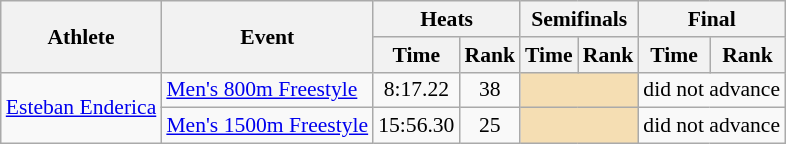<table class=wikitable style="font-size:90%">
<tr>
<th rowspan="2">Athlete</th>
<th rowspan="2">Event</th>
<th colspan="2">Heats</th>
<th colspan="2">Semifinals</th>
<th colspan="2">Final</th>
</tr>
<tr>
<th>Time</th>
<th>Rank</th>
<th>Time</th>
<th>Rank</th>
<th>Time</th>
<th>Rank</th>
</tr>
<tr>
<td rowspan="2"><a href='#'>Esteban Enderica</a></td>
<td><a href='#'>Men's 800m Freestyle</a></td>
<td align=center>8:17.22</td>
<td align=center>38</td>
<td colspan= 2 bgcolor="wheat"></td>
<td align=center colspan=2>did not advance</td>
</tr>
<tr>
<td><a href='#'>Men's 1500m Freestyle</a></td>
<td align=center>15:56.30</td>
<td align=center>25</td>
<td colspan= 2 bgcolor="wheat"></td>
<td align=center colspan=4>did not advance</td>
</tr>
</table>
